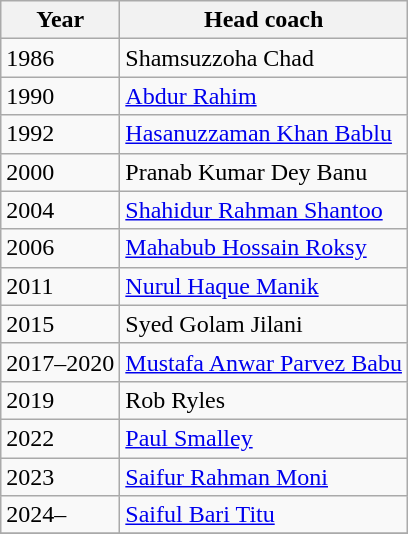<table class="wikitable">
<tr>
<th>Year</th>
<th>Head coach</th>
</tr>
<tr>
<td>1986</td>
<td> Shamsuzzoha Chad</td>
</tr>
<tr>
<td>1990</td>
<td> <a href='#'>Abdur Rahim</a></td>
</tr>
<tr>
<td>1992</td>
<td> <a href='#'>Hasanuzzaman Khan Bablu</a></td>
</tr>
<tr>
<td>2000</td>
<td> Pranab Kumar Dey Banu</td>
</tr>
<tr>
<td>2004</td>
<td> <a href='#'>Shahidur Rahman Shantoo</a></td>
</tr>
<tr>
<td>2006</td>
<td> <a href='#'>Mahabub Hossain Roksy</a></td>
</tr>
<tr>
<td>2011</td>
<td> <a href='#'>Nurul Haque Manik</a></td>
</tr>
<tr>
<td>2015</td>
<td> Syed Golam Jilani</td>
</tr>
<tr>
<td>2017–2020</td>
<td> <a href='#'>Mustafa Anwar Parvez Babu</a></td>
</tr>
<tr>
<td>2019</td>
<td> Rob Ryles</td>
</tr>
<tr>
<td>2022</td>
<td> <a href='#'>Paul Smalley</a></td>
</tr>
<tr>
<td>2023</td>
<td> <a href='#'>Saifur Rahman Moni</a></td>
</tr>
<tr>
<td>2024–</td>
<td> <a href='#'>Saiful Bari Titu</a></td>
</tr>
<tr>
</tr>
</table>
